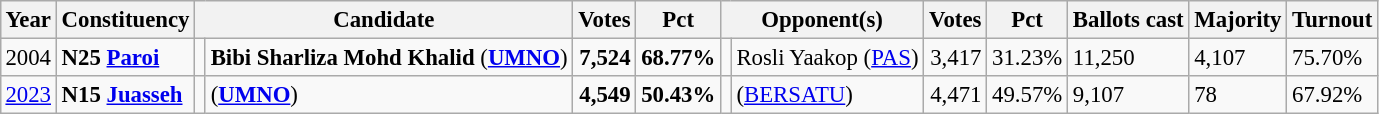<table class="wikitable" style="margin:0.5em ; font-size:95%">
<tr>
<th>Year</th>
<th>Constituency</th>
<th colspan=2>Candidate</th>
<th>Votes</th>
<th>Pct</th>
<th colspan=2>Opponent(s)</th>
<th>Votes</th>
<th>Pct</th>
<th>Ballots cast</th>
<th>Majority</th>
<th>Turnout</th>
</tr>
<tr>
<td>2004</td>
<td><strong>N25 <a href='#'>Paroi</a></strong></td>
<td></td>
<td><strong>Bibi Sharliza Mohd Khalid</strong> (<a href='#'><strong>UMNO</strong></a>)</td>
<td align=right><strong>7,524</strong></td>
<td><strong>68.77%</strong></td>
<td></td>
<td>Rosli Yaakop (<a href='#'>PAS</a>)</td>
<td align=right>3,417</td>
<td>31.23%</td>
<td>11,250</td>
<td>4,107</td>
<td>75.70%</td>
</tr>
<tr>
<td><a href='#'>2023</a></td>
<td><strong>N15 <a href='#'>Juasseh</a></strong></td>
<td></td>
<td> (<a href='#'><strong>UMNO</strong></a>)</td>
<td align=right><strong>4,549</strong></td>
<td><strong>50.43%</strong></td>
<td bgcolor=></td>
<td> (<a href='#'>BERSATU</a>)</td>
<td align=right>4,471</td>
<td>49.57%</td>
<td>9,107</td>
<td>78</td>
<td>67.92%</td>
</tr>
</table>
